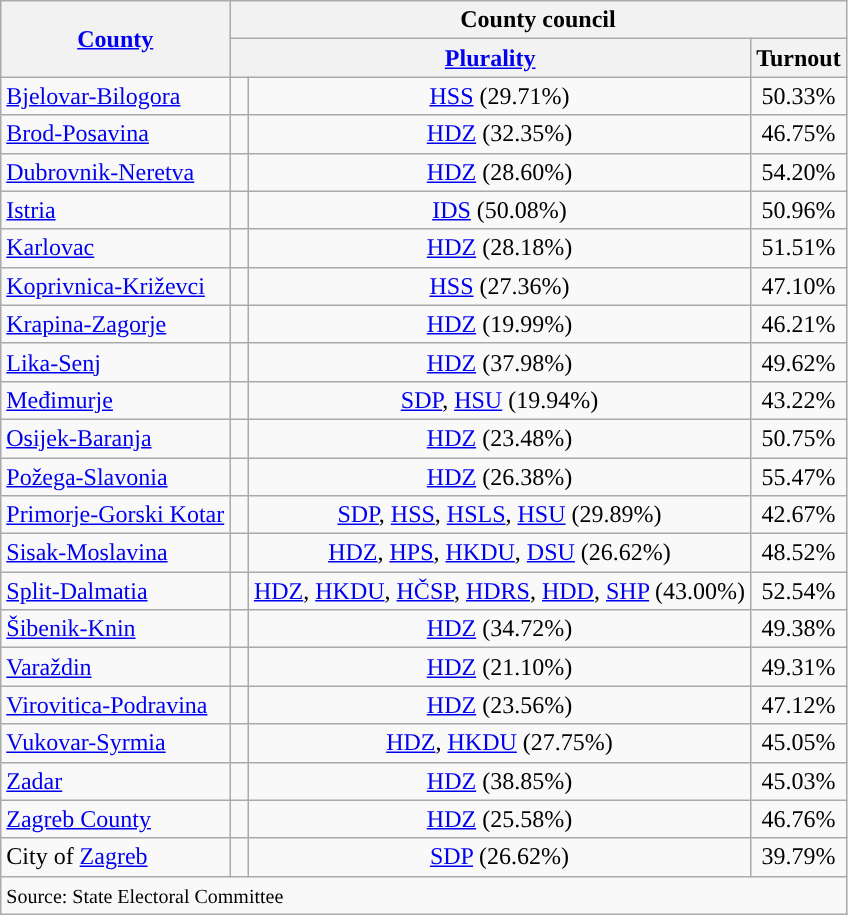<table class="wikitable">
<tr>
<th rowspan="2"><a href='#'>County</a></th>
<th colspan="3">County council</th>
</tr>
<tr>
<th colspan="2"><a href='#'>Plurality</a></th>
<th>Turnout</th>
</tr>
<tr>
<td><a href='#'>Bjelovar-Bilogora</a></td>
<td width="5px" style="background-color:"></td>
<td style="text-align:center;"><a href='#'>HSS</a> (29.71%)</td>
<td style="text-align:center;">50.33%</td>
</tr>
<tr>
<td><a href='#'>Brod-Posavina</a></td>
<td width="5px" style="background-color:"></td>
<td style="text-align:center;"><a href='#'>HDZ</a> (32.35%)</td>
<td style="text-align:center;">46.75%</td>
</tr>
<tr>
<td><a href='#'>Dubrovnik-Neretva</a></td>
<td width="5px" style="background-color:"></td>
<td style="text-align:center;"><a href='#'>HDZ</a> (28.60%)</td>
<td style="text-align:center;">54.20%</td>
</tr>
<tr>
<td><a href='#'>Istria</a></td>
<td width="5px" style="background-color:"></td>
<td style="text-align:center;"><a href='#'>IDS</a> (50.08%)</td>
<td style="text-align:center;">50.96%</td>
</tr>
<tr>
<td><a href='#'>Karlovac</a></td>
<td width="5px" style="background-color:"></td>
<td style="text-align:center;"><a href='#'>HDZ</a> (28.18%)</td>
<td style="text-align:center;">51.51%</td>
</tr>
<tr>
<td><a href='#'>Koprivnica-Križevci</a></td>
<td width="5px" style="background-color:"></td>
<td style="text-align:center;"><a href='#'>HSS</a> (27.36%)</td>
<td style="text-align:center;">47.10%</td>
</tr>
<tr>
<td><a href='#'>Krapina-Zagorje</a></td>
<td width="5px" style="background-color:"></td>
<td style="text-align:center;"><a href='#'>HDZ</a> (19.99%)</td>
<td style="text-align:center;">46.21%</td>
</tr>
<tr>
<td><a href='#'>Lika-Senj</a></td>
<td width="5px" style="background-color:"></td>
<td style="text-align:center;"><a href='#'>HDZ</a> (37.98%)</td>
<td style="text-align:center;">49.62%</td>
</tr>
<tr>
<td><a href='#'>Međimurje</a></td>
<td width="5px" style="background-color:"></td>
<td style="text-align:center;"><a href='#'>SDP</a>, <a href='#'>HSU</a> (19.94%)</td>
<td style="text-align:center;">43.22%</td>
</tr>
<tr>
<td><a href='#'>Osijek-Baranja</a></td>
<td width="5px" style="background-color:"></td>
<td style="text-align:center;"><a href='#'>HDZ</a> (23.48%)</td>
<td style="text-align:center;">50.75%</td>
</tr>
<tr>
<td><a href='#'>Požega-Slavonia</a></td>
<td width="5px" style="background-color:"></td>
<td style="text-align:center;"><a href='#'>HDZ</a> (26.38%)</td>
<td style="text-align:center;">55.47%</td>
</tr>
<tr>
<td><a href='#'>Primorje-Gorski Kotar</a></td>
<td width="5px" style="background-color:"></td>
<td style="text-align:center;"><a href='#'>SDP</a>, <a href='#'>HSS</a>, <a href='#'>HSLS</a>, <a href='#'>HSU</a> (29.89%)</td>
<td style="text-align:center;">42.67%</td>
</tr>
<tr>
<td><a href='#'>Sisak-Moslavina</a></td>
<td width="5px" style="background-color:"></td>
<td style="text-align:center;"><a href='#'>HDZ</a>, <a href='#'>HPS</a>, <a href='#'>HKDU</a>, <a href='#'>DSU</a> (26.62%)</td>
<td style="text-align:center;">48.52%</td>
</tr>
<tr>
<td><a href='#'>Split-Dalmatia</a></td>
<td width="5px" style="background-color:"></td>
<td style="text-align:center;"><a href='#'>HDZ</a>, <a href='#'>HKDU</a>, <a href='#'>HČSP</a>, <a href='#'>HDRS</a>, <a href='#'>HDD</a>, <a href='#'>SHP</a> (43.00%)</td>
<td style="text-align:center;">52.54%</td>
</tr>
<tr>
<td><a href='#'>Šibenik-Knin</a></td>
<td width="5px" style="background-color:"></td>
<td style="text-align:center;"><a href='#'>HDZ</a> (34.72%)</td>
<td style="text-align:center;">49.38%</td>
</tr>
<tr>
<td><a href='#'>Varaždin</a></td>
<td width="5px" style="background-color:"></td>
<td style="text-align:center;"><a href='#'>HDZ</a> (21.10%)</td>
<td style="text-align:center;">49.31%</td>
</tr>
<tr>
<td><a href='#'>Virovitica-Podravina</a></td>
<td width="5px" style="background-color:"></td>
<td style="text-align:center;"><a href='#'>HDZ</a> (23.56%)</td>
<td style="text-align:center;">47.12%</td>
</tr>
<tr>
<td><a href='#'>Vukovar-Syrmia</a></td>
<td width="5px" style="background-color:"></td>
<td style="text-align:center;"><a href='#'>HDZ</a>, <a href='#'>HKDU</a> (27.75%)</td>
<td style="text-align:center;">45.05%</td>
</tr>
<tr>
<td><a href='#'>Zadar</a></td>
<td width="5px" style="background-color:"></td>
<td style="text-align:center;"><a href='#'>HDZ</a> (38.85%)</td>
<td style="text-align:center;">45.03%</td>
</tr>
<tr>
<td><a href='#'>Zagreb County</a></td>
<td width="5px" style="background-color:"></td>
<td style="text-align:center;"><a href='#'>HDZ</a> (25.58%)</td>
<td style="text-align:center;">46.76%</td>
</tr>
<tr>
<td>City of <a href='#'>Zagreb</a></td>
<td width="5px" style="background-color:"></td>
<td style="text-align:center;"><a href='#'>SDP</a> (26.62%)</td>
<td style="text-align:center;">39.79%</td>
</tr>
<tr>
<td colspan="4"><small>Source: State Electoral Committee</small></td>
</tr>
</table>
